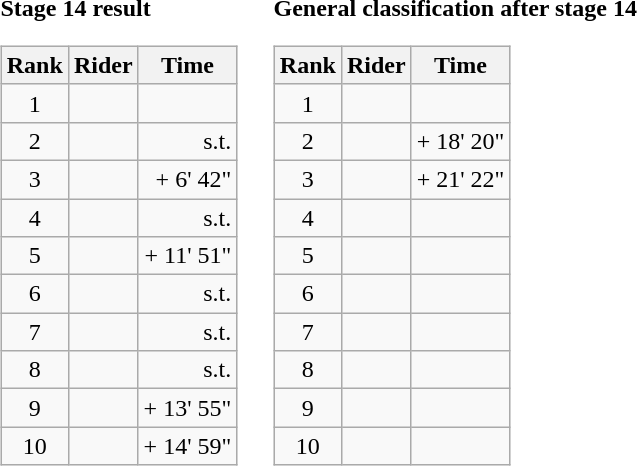<table>
<tr>
<td><strong>Stage 14 result</strong><br><table class="wikitable">
<tr>
<th scope="col">Rank</th>
<th scope="col">Rider</th>
<th scope="col">Time</th>
</tr>
<tr>
<td style="text-align:center;">1</td>
<td></td>
<td style="text-align:right;"></td>
</tr>
<tr>
<td style="text-align:center;">2</td>
<td></td>
<td style="text-align:right;">s.t.</td>
</tr>
<tr>
<td style="text-align:center;">3</td>
<td></td>
<td style="text-align:right;">+ 6' 42"</td>
</tr>
<tr>
<td style="text-align:center;">4</td>
<td></td>
<td style="text-align:right;">s.t.</td>
</tr>
<tr>
<td style="text-align:center;">5</td>
<td></td>
<td style="text-align:right;">+ 11' 51"</td>
</tr>
<tr>
<td style="text-align:center;">6</td>
<td></td>
<td style="text-align:right;">s.t.</td>
</tr>
<tr>
<td style="text-align:center;">7</td>
<td></td>
<td style="text-align:right;">s.t.</td>
</tr>
<tr>
<td style="text-align:center;">8</td>
<td></td>
<td style="text-align:right;">s.t.</td>
</tr>
<tr>
<td style="text-align:center;">9</td>
<td></td>
<td style="text-align:right;">+ 13' 55"</td>
</tr>
<tr>
<td style="text-align:center;">10</td>
<td></td>
<td style="text-align:right;">+ 14' 59"</td>
</tr>
</table>
</td>
<td></td>
<td><strong>General classification after stage 14</strong><br><table class="wikitable">
<tr>
<th scope="col">Rank</th>
<th scope="col">Rider</th>
<th scope="col">Time</th>
</tr>
<tr>
<td style="text-align:center;">1</td>
<td></td>
<td style="text-align:right;"></td>
</tr>
<tr>
<td style="text-align:center;">2</td>
<td></td>
<td style="text-align:right;">+ 18' 20"</td>
</tr>
<tr>
<td style="text-align:center;">3</td>
<td></td>
<td style="text-align:right;">+ 21' 22"</td>
</tr>
<tr>
<td style="text-align:center;">4</td>
<td></td>
<td></td>
</tr>
<tr>
<td style="text-align:center;">5</td>
<td></td>
<td></td>
</tr>
<tr>
<td style="text-align:center;">6</td>
<td></td>
<td></td>
</tr>
<tr>
<td style="text-align:center;">7</td>
<td></td>
<td></td>
</tr>
<tr>
<td style="text-align:center;">8</td>
<td></td>
<td></td>
</tr>
<tr>
<td style="text-align:center;">9</td>
<td></td>
<td></td>
</tr>
<tr>
<td style="text-align:center;">10</td>
<td></td>
<td></td>
</tr>
</table>
</td>
</tr>
</table>
